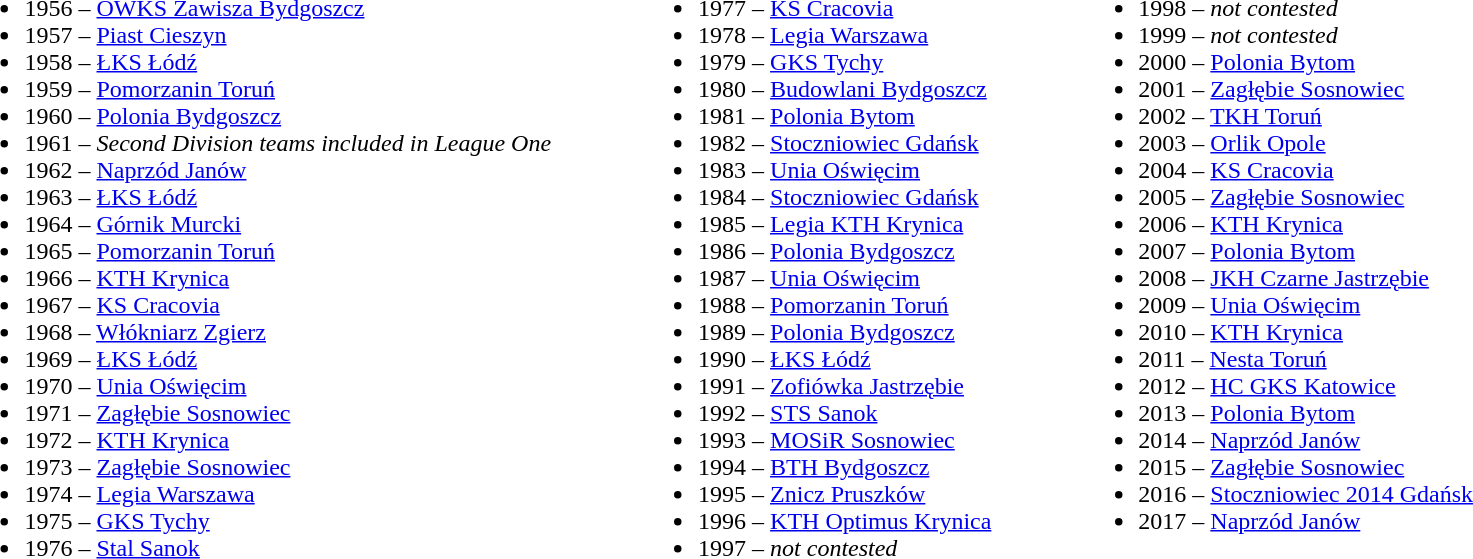<table>
<tr>
<td valign="top"><br><ul><li>1956 – <a href='#'>OWKS Zawisza Bydgoszcz</a></li><li>1957 – <a href='#'>Piast Cieszyn</a></li><li>1958 – <a href='#'>ŁKS Łódź</a></li><li>1959 – <a href='#'>Pomorzanin Toruń</a></li><li>1960 – <a href='#'>Polonia Bydgoszcz</a></li><li>1961 – <em>Second Division teams included in League One</em></li><li>1962 – <a href='#'>Naprzód Janów</a></li><li>1963 – <a href='#'>ŁKS Łódź</a></li><li>1964 – <a href='#'>Górnik Murcki</a></li><li>1965 – <a href='#'>Pomorzanin Toruń</a></li><li>1966 – <a href='#'>KTH Krynica</a></li><li>1967 – <a href='#'>KS Cracovia</a></li><li>1968 – <a href='#'>Włókniarz Zgierz</a></li><li>1969 – <a href='#'>ŁKS Łódź</a></li><li>1970 – <a href='#'>Unia Oświęcim</a></li><li>1971 – <a href='#'>Zagłębie Sosnowiec</a></li><li>1972 – <a href='#'>KTH Krynica</a></li><li>1973 – <a href='#'>Zagłębie Sosnowiec</a></li><li>1974 – <a href='#'>Legia Warszawa</a></li><li>1975 – <a href='#'>GKS Tychy</a></li><li>1976 – <a href='#'>Stal Sanok</a></li></ul></td>
<td width="50"></td>
<td valign="top"><br><ul><li>1977 – <a href='#'>KS Cracovia</a></li><li>1978 – <a href='#'>Legia Warszawa</a></li><li>1979 – <a href='#'>GKS Tychy</a></li><li>1980 – <a href='#'>Budowlani Bydgoszcz</a></li><li>1981 – <a href='#'>Polonia Bytom</a></li><li>1982 – <a href='#'>Stoczniowiec Gdańsk</a></li><li>1983 – <a href='#'>Unia Oświęcim</a></li><li>1984 – <a href='#'>Stoczniowiec Gdańsk</a></li><li>1985 – <a href='#'>Legia KTH Krynica</a></li><li>1986 – <a href='#'>Polonia Bydgoszcz</a></li><li>1987 – <a href='#'>Unia Oświęcim</a></li><li>1988 – <a href='#'>Pomorzanin Toruń</a></li><li>1989 – <a href='#'>Polonia Bydgoszcz</a></li><li>1990 – <a href='#'>ŁKS Łódź</a></li><li>1991 – <a href='#'>Zofiówka Jastrzębie</a></li><li>1992 – <a href='#'>STS Sanok</a></li><li>1993 – <a href='#'>MOSiR Sosnowiec</a></li><li>1994 – <a href='#'>BTH Bydgoszcz</a></li><li>1995 – <a href='#'>Znicz Pruszków</a></li><li>1996 – <a href='#'>KTH Optimus Krynica</a></li><li>1997 – <em>not contested</em></li></ul></td>
<td width="50"></td>
<td valign="top"><br><ul><li>1998 – <em>not contested</em></li><li>1999 – <em>not contested</em></li><li>2000 – <a href='#'>Polonia Bytom</a></li><li>2001 – <a href='#'>Zagłębie Sosnowiec</a></li><li>2002 – <a href='#'>TKH Toruń</a></li><li>2003 – <a href='#'>Orlik Opole</a></li><li>2004 – <a href='#'>KS Cracovia</a></li><li>2005 – <a href='#'>Zagłębie Sosnowiec</a></li><li>2006 – <a href='#'>KTH Krynica</a></li><li>2007 – <a href='#'>Polonia Bytom</a></li><li>2008 – <a href='#'>JKH Czarne Jastrzębie</a></li><li>2009 – <a href='#'>Unia Oświęcim</a></li><li>2010 – <a href='#'>KTH Krynica</a></li><li>2011 – <a href='#'>Nesta Toruń</a></li><li>2012 – <a href='#'>HC GKS Katowice</a></li><li>2013 – <a href='#'>Polonia Bytom</a></li><li>2014 – <a href='#'>Naprzód Janów</a></li><li>2015 – <a href='#'>Zagłębie Sosnowiec</a></li><li>2016 – <a href='#'>Stoczniowiec 2014 Gdańsk</a></li><li>2017 – <a href='#'>Naprzód Janów</a></li></ul></td>
</tr>
</table>
